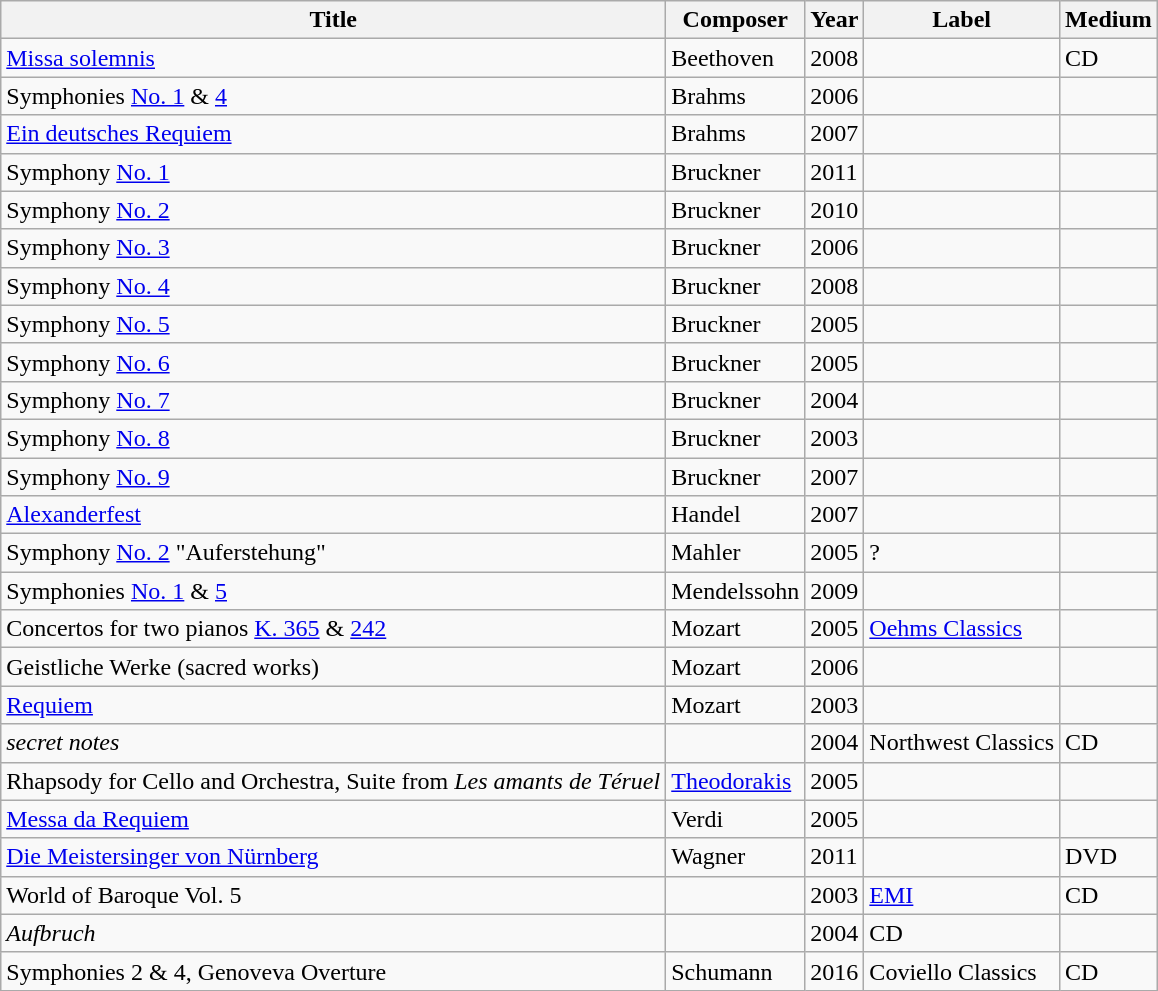<table class="wikitable">
<tr>
<th>Title</th>
<th>Composer</th>
<th>Year</th>
<th>Label</th>
<th>Medium</th>
</tr>
<tr>
<td><a href='#'>Missa solemnis</a></td>
<td>Beethoven</td>
<td>2008</td>
<td></td>
<td>CD</td>
</tr>
<tr>
<td>Symphonies <a href='#'>No. 1</a> & <a href='#'>4</a></td>
<td>Brahms</td>
<td>2006</td>
<td></td>
</tr>
<tr>
<td><a href='#'>Ein deutsches Requiem</a></td>
<td>Brahms</td>
<td>2007</td>
<td></td>
<td></td>
</tr>
<tr>
<td>Symphony <a href='#'>No. 1</a></td>
<td>Bruckner</td>
<td>2011</td>
<td></td>
<td></td>
</tr>
<tr>
<td>Symphony <a href='#'>No. 2</a></td>
<td>Bruckner</td>
<td>2010</td>
<td></td>
<td></td>
</tr>
<tr>
<td>Symphony <a href='#'>No. 3</a></td>
<td>Bruckner</td>
<td>2006</td>
<td></td>
<td></td>
</tr>
<tr>
<td>Symphony <a href='#'>No. 4</a></td>
<td>Bruckner</td>
<td>2008</td>
<td></td>
<td></td>
</tr>
<tr>
<td>Symphony <a href='#'>No. 5</a></td>
<td>Bruckner</td>
<td>2005</td>
<td></td>
<td></td>
</tr>
<tr>
<td>Symphony <a href='#'>No. 6</a></td>
<td>Bruckner</td>
<td>2005</td>
<td></td>
<td></td>
</tr>
<tr>
<td>Symphony <a href='#'>No. 7</a></td>
<td>Bruckner</td>
<td>2004</td>
<td></td>
<td></td>
</tr>
<tr>
<td>Symphony <a href='#'>No. 8</a></td>
<td>Bruckner</td>
<td>2003</td>
<td></td>
<td></td>
</tr>
<tr>
<td>Symphony <a href='#'>No. 9</a></td>
<td>Bruckner</td>
<td>2007</td>
<td></td>
<td></td>
</tr>
<tr>
<td><a href='#'>Alexanderfest</a></td>
<td>Handel</td>
<td>2007</td>
<td></td>
<td></td>
</tr>
<tr>
<td>Symphony <a href='#'>No. 2</a> "Auferstehung"</td>
<td>Mahler</td>
<td>2005</td>
<td>?</td>
<td></td>
</tr>
<tr>
<td>Symphonies <a href='#'>No. 1</a> & <a href='#'>5</a></td>
<td>Mendelssohn</td>
<td>2009</td>
<td></td>
<td></td>
</tr>
<tr>
<td>Concertos for two pianos <a href='#'>K. 365</a> & <a href='#'>242</a></td>
<td>Mozart</td>
<td>2005</td>
<td><a href='#'>Oehms Classics</a></td>
<td></td>
</tr>
<tr>
<td>Geistliche Werke (sacred works)</td>
<td>Mozart</td>
<td>2006</td>
<td></td>
<td></td>
</tr>
<tr>
<td><a href='#'>Requiem</a></td>
<td>Mozart</td>
<td>2003</td>
<td></td>
<td></td>
</tr>
<tr>
<td><em>secret notes</em></td>
<td></td>
<td>2004</td>
<td>Northwest Classics</td>
<td>CD</td>
</tr>
<tr>
<td>Rhapsody for Cello and Orchestra, Suite from <em>Les amants de Téruel</em></td>
<td><a href='#'>Theodorakis</a></td>
<td>2005</td>
<td></td>
<td></td>
</tr>
<tr>
<td><a href='#'>Messa da Requiem</a></td>
<td>Verdi</td>
<td>2005</td>
<td></td>
<td></td>
</tr>
<tr>
<td><a href='#'>Die Meistersinger von Nürnberg</a></td>
<td>Wagner</td>
<td>2011</td>
<td></td>
<td>DVD</td>
</tr>
<tr>
<td>World of Baroque Vol. 5</td>
<td></td>
<td>2003</td>
<td><a href='#'>EMI</a></td>
<td>CD</td>
</tr>
<tr>
<td><em>Aufbruch</em> </td>
<td></td>
<td>2004</td>
<td>CD</td>
</tr>
<tr>
<td>Symphonies 2 & 4, Genoveva Overture</td>
<td>Schumann</td>
<td>2016</td>
<td>Coviello Classics</td>
<td>CD</td>
</tr>
</table>
